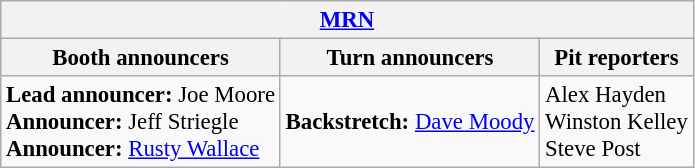<table class="wikitable" style="font-size: 95%;">
<tr>
<th colspan="3"><a href='#'>MRN</a></th>
</tr>
<tr>
<th>Booth announcers</th>
<th>Turn announcers</th>
<th>Pit reporters</th>
</tr>
<tr>
<td><strong>Lead announcer:</strong> Joe Moore<br><strong>Announcer:</strong> Jeff Striegle<br><strong>Announcer:</strong> <a href='#'>Rusty Wallace</a></td>
<td><strong>Backstretch:</strong> <a href='#'>Dave Moody</a></td>
<td>Alex Hayden<br>Winston Kelley<br>Steve Post</td>
</tr>
</table>
